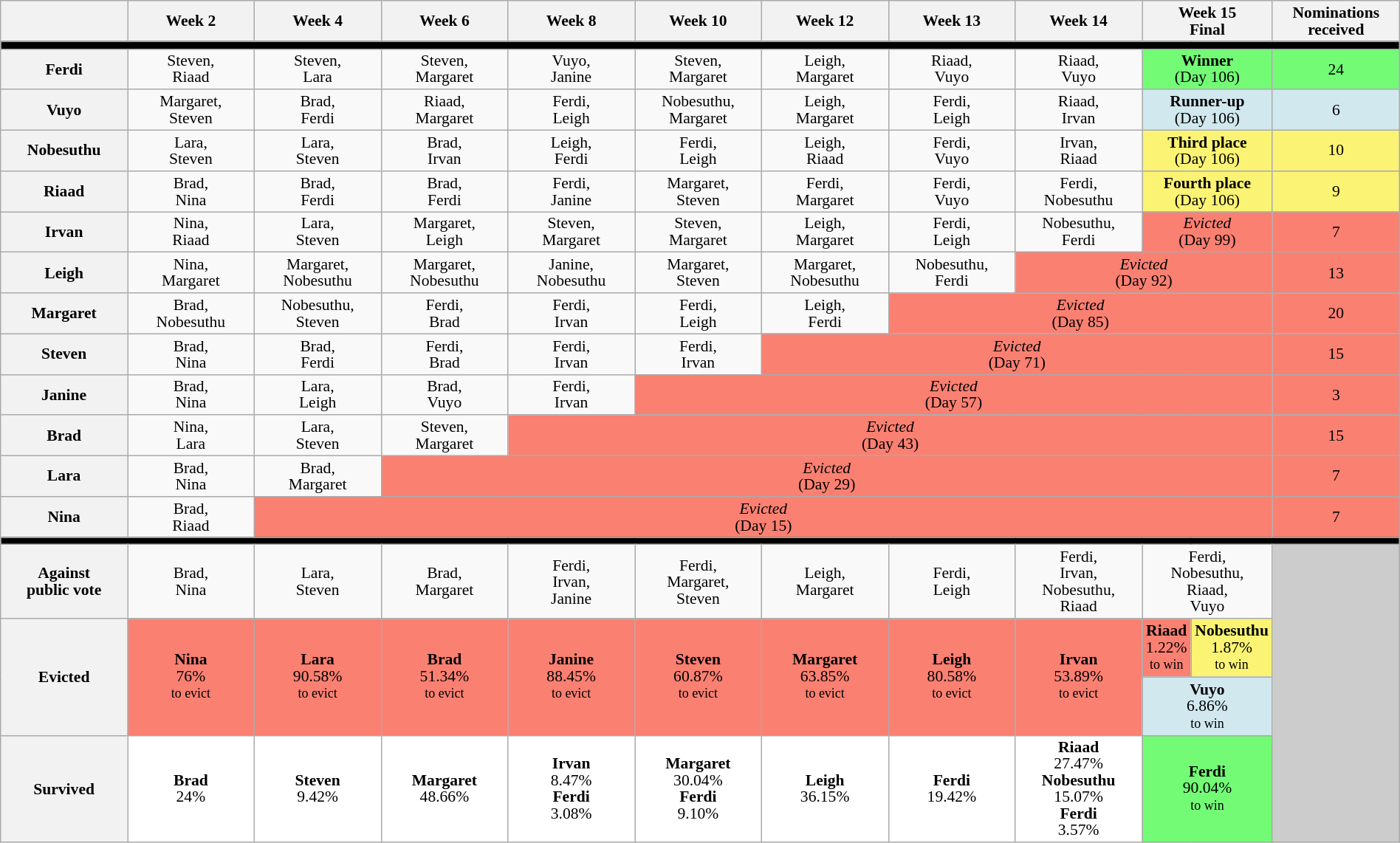<table class="wikitable" style="text-align:center; width:100%; font-size:90%; line-height:15px;">
<tr>
<th style="width:9%"></th>
<th style="width:9%">Week 2</th>
<th style="width:9%">Week 4</th>
<th style="width:9%">Week 6</th>
<th style="width:9%">Week 8</th>
<th style="width:9%">Week 10</th>
<th style="width:9%">Week 12</th>
<th style="width:9%">Week 13</th>
<th style="width:9%">Week 14</th>
<th style="width:9%" colspan="2">Week 15<br>Final</th>
<th style="width:9%">Nominations<br>received</th>
</tr>
<tr>
<th style="background:#000" colspan="12"></th>
</tr>
<tr>
<th>Ferdi</th>
<td>Steven,<br>Riaad</td>
<td>Steven,<br>Lara</td>
<td>Steven,<br>Margaret</td>
<td>Vuyo,<br>Janine</td>
<td>Steven,<br>Margaret</td>
<td>Leigh,<br>Margaret</td>
<td>Riaad,<br>Vuyo</td>
<td>Riaad,<br>Vuyo</td>
<td style="background:#73FB76" colspan="2"><strong>Winner</strong><br>(Day 106)</td>
<td style="background:#73FB76">24</td>
</tr>
<tr>
<th>Vuyo</th>
<td>Margaret,<br>Steven</td>
<td>Brad,<br>Ferdi</td>
<td>Riaad,<br>Margaret</td>
<td>Ferdi,<br>Leigh</td>
<td>Nobesuthu,<br>Margaret</td>
<td>Leigh,<br>Margaret</td>
<td>Ferdi,<br>Leigh</td>
<td>Riaad,<br>Irvan</td>
<td style="background:#D1E8EF" colspan="2"><strong>Runner-up</strong><br>(Day 106)</td>
<td style="background:#D1E8EF">6</td>
</tr>
<tr>
<th>Nobesuthu</th>
<td>Lara,<br>Steven</td>
<td>Lara,<br>Steven</td>
<td>Brad,<br>Irvan</td>
<td>Leigh,<br>Ferdi</td>
<td>Ferdi,<br>Leigh</td>
<td>Leigh,<br>Riaad</td>
<td>Ferdi,<br>Vuyo</td>
<td>Irvan,<br>Riaad</td>
<td style="background:#FBF373" colspan="2"><strong>Third place</strong><br>(Day 106)</td>
<td style="background:#FBF373">10</td>
</tr>
<tr>
<th>Riaad</th>
<td>Brad,<br>Nina</td>
<td>Brad,<br>Ferdi</td>
<td>Brad,<br>Ferdi</td>
<td>Ferdi,<br>Janine</td>
<td>Margaret,<br>Steven</td>
<td>Ferdi,<br>Margaret</td>
<td>Ferdi,<br>Vuyo</td>
<td>Ferdi,<br>Nobesuthu</td>
<td style="background:#FBF373" colspan="2"><strong>Fourth place</strong><br>(Day 106)</td>
<td style="background:#FBF373">9</td>
</tr>
<tr>
<th>Irvan</th>
<td>Nina,<br>Riaad</td>
<td>Lara,<br>Steven</td>
<td>Margaret,<br>Leigh</td>
<td>Steven,<br>Margaret</td>
<td>Steven,<br>Margaret</td>
<td>Leigh,<br>Margaret</td>
<td>Ferdi,<br>Leigh</td>
<td>Nobesuthu,<br>Ferdi</td>
<td style="background:#FA8072" colspan="2"><em>Evicted</em><br>(Day 99)</td>
<td style="background:#FA8072">7</td>
</tr>
<tr>
<th>Leigh</th>
<td>Nina,<br>Margaret</td>
<td>Margaret,<br>Nobesuthu</td>
<td>Margaret,<br>Nobesuthu</td>
<td>Janine,<br>Nobesuthu</td>
<td>Margaret,<br>Steven</td>
<td>Margaret,<br>Nobesuthu</td>
<td>Nobesuthu,<br>Ferdi</td>
<td style="background:#FA8072" colspan="3"><em>Evicted</em><br>(Day 92)</td>
<td style="background:#FA8072">13</td>
</tr>
<tr>
<th>Margaret</th>
<td>Brad,<br>Nobesuthu</td>
<td>Nobesuthu,<br>Steven</td>
<td>Ferdi,<br>Brad</td>
<td>Ferdi,<br>Irvan</td>
<td>Ferdi,<br>Leigh</td>
<td>Leigh,<br>Ferdi</td>
<td style="background:#FA8072" colspan="4"><em>Evicted</em><br>(Day 85)</td>
<td style="background:#FA8072">20</td>
</tr>
<tr>
<th>Steven</th>
<td>Brad,<br>Nina</td>
<td>Brad,<br>Ferdi</td>
<td>Ferdi,<br>Brad</td>
<td>Ferdi,<br>Irvan</td>
<td>Ferdi,<br>Irvan</td>
<td style="background:#FA8072" colspan="5"><em>Evicted</em><br>(Day 71)</td>
<td style="background:#FA8072">15</td>
</tr>
<tr>
<th>Janine</th>
<td>Brad,<br>Nina</td>
<td>Lara,<br>Leigh</td>
<td>Brad,<br>Vuyo</td>
<td>Ferdi,<br>Irvan</td>
<td style="background:#FA8072" colspan="6"><em>Evicted</em><br>(Day 57)</td>
<td style="background:#FA8072">3</td>
</tr>
<tr>
<th>Brad</th>
<td>Nina,<br>Lara</td>
<td>Lara,<br>Steven</td>
<td>Steven,<br>Margaret</td>
<td style="background:#FA8072" colspan="7"><em>Evicted</em><br>(Day 43)</td>
<td style="background:#FA8072">15</td>
</tr>
<tr>
<th>Lara</th>
<td>Brad,<br>Nina</td>
<td>Brad,<br>Margaret</td>
<td style="background:#FA8072" colspan="8"><em>Evicted</em><br>(Day 29)</td>
<td style="background:#FA8072">7</td>
</tr>
<tr>
<th>Nina</th>
<td>Brad,<br>Riaad</td>
<td style="background:#FA8072" colspan="9"><em>Evicted</em><br>(Day 15)</td>
<td style="background:#FA8072">7</td>
</tr>
<tr>
<th style="background:#000" colspan="12"></th>
</tr>
<tr>
<th>Against<br>public vote</th>
<td>Brad,<br>Nina</td>
<td>Lara,<br>Steven</td>
<td>Brad,<br>Margaret</td>
<td>Ferdi,<br>Irvan,<br>Janine</td>
<td>Ferdi,<br>Margaret,<br>Steven</td>
<td>Leigh,<br>Margaret</td>
<td>Ferdi,<br>Leigh</td>
<td>Ferdi,<br>Irvan,<br>Nobesuthu,<br>Riaad</td>
<td colspan="2">Ferdi,<br>Nobesuthu,<br>Riaad,<br>Vuyo</td>
<td style="background:#ccc" rowspan="4"></td>
</tr>
<tr>
<th rowspan="2">Evicted</th>
<td style="background:#FA8072" rowspan="2"><strong>Nina</strong><br>76%<br><small>to evict</small></td>
<td style="background:#FA8072" rowspan="2"><strong>Lara</strong><br>90.58%<br><small>to evict</small></td>
<td style="background:#FA8072" rowspan="2"><strong>Brad</strong><br>51.34%<br><small>to evict</small></td>
<td style="background:#FA8072" rowspan="2"><strong>Janine</strong><br>88.45%<br><small>to evict</small></td>
<td style="background:#FA8072" rowspan="2"><strong>Steven</strong><br>60.87%<br><small>to evict</small></td>
<td style="background:#FA8072" rowspan="2"><strong>Margaret</strong><br>63.85%<br><small>to evict</small></td>
<td style="background:#FA8072" rowspan="2"><strong>Leigh</strong><br>80.58%<br><small>to evict</small></td>
<td style="background:#FA8072" rowspan="2"><strong>Irvan</strong><br>53.89%<br><small>to evict</small></td>
<td style="background:#FA8072"><strong>Riaad</strong><br>1.22%<br><small>to win</small></td>
<td style="background:#FBF373"><strong>Nobesuthu</strong><br>1.87%<br><small>to win</small></td>
</tr>
<tr>
<td style="background:#D1E8EF" colspan="2"><strong>Vuyo</strong><br>6.86%<br><small>to win</small></td>
</tr>
<tr>
<th>Survived</th>
<td style="background:white"><strong>Brad</strong><br>24%</td>
<td style="background:white"><strong>Steven</strong><br>9.42%</td>
<td style="background:white"><strong>Margaret</strong><br>48.66%</td>
<td style="background:white"><strong>Irvan</strong><br>8.47%<br><strong>Ferdi</strong><br>3.08%</td>
<td style="background:white"><strong>Margaret</strong><br>30.04%<br><strong>Ferdi</strong><br>9.10%<br></td>
<td style="background:white"><strong>Leigh</strong><br>36.15%</td>
<td style="background:white"><strong>Ferdi</strong><br>19.42%</td>
<td style="background:white"><strong>Riaad</strong><br>27.47%<br><strong>Nobesuthu</strong><br>15.07%<br><strong>Ferdi</strong><br>3.57%</td>
<td style="background:#73FB76" colspan="2"><strong>Ferdi</strong><br>90.04%<br><small>to win</small></td>
</tr>
</table>
